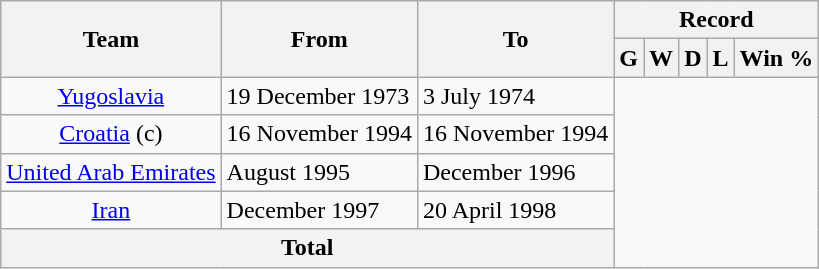<table class="wikitable" style="text-align: center">
<tr>
<th rowspan="2">Team</th>
<th rowspan="2">From</th>
<th rowspan="2">To</th>
<th colspan="5">Record</th>
</tr>
<tr>
<th>G</th>
<th>W</th>
<th>D</th>
<th>L</th>
<th>Win %</th>
</tr>
<tr>
<td><a href='#'>Yugoslavia</a></td>
<td align="left">19 December 1973</td>
<td align="left">3 July 1974<br></td>
</tr>
<tr>
<td><a href='#'>Croatia</a> (c)</td>
<td align="left">16 November 1994</td>
<td align="left">16 November 1994<br></td>
</tr>
<tr>
<td><a href='#'>United Arab Emirates</a></td>
<td align="left">August 1995</td>
<td align="left">December 1996<br></td>
</tr>
<tr>
<td><a href='#'>Iran</a></td>
<td align="left">December 1997</td>
<td align="left">20 April 1998<br></td>
</tr>
<tr>
<th colspan="3">Total<br></th>
</tr>
</table>
